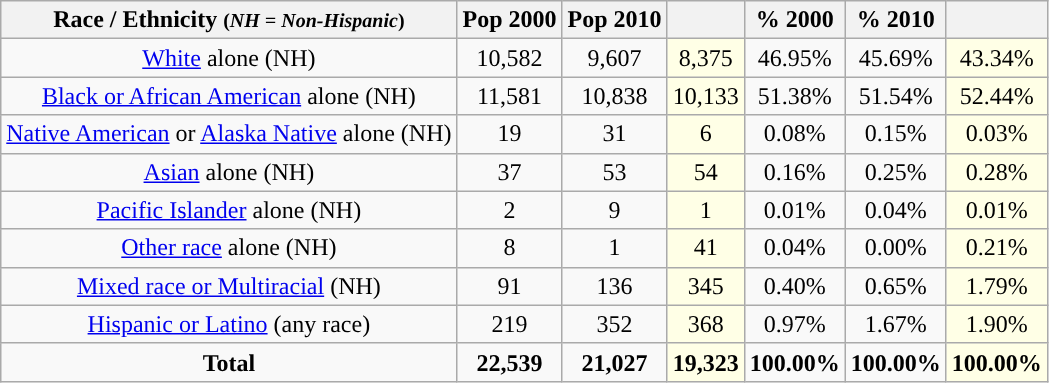<table class="wikitable" style="text-align:center;">
<tr>
<th>Race / Ethnicity <small>(<em>NH = Non-Hispanic</em>)</small></th>
<th>Pop 2000</th>
<th>Pop 2010</th>
<th></th>
<th>% 2000</th>
<th>% 2010</th>
<th></th>
</tr>
<tr>
<td><a href='#'>White</a> alone (NH)</td>
<td>10,582</td>
<td>9,607</td>
<td style='background: #ffffe6;'>8,375</td>
<td>46.95%</td>
<td>45.69%</td>
<td style='background: #ffffe6;'>43.34%</td>
</tr>
<tr>
<td><a href='#'>Black or African American</a> alone (NH)</td>
<td>11,581</td>
<td>10,838</td>
<td style='background: #ffffe6;'>10,133</td>
<td>51.38%</td>
<td>51.54%</td>
<td style='background: #ffffe6;'>52.44%</td>
</tr>
<tr>
<td><a href='#'>Native American</a> or <a href='#'>Alaska Native</a> alone (NH)</td>
<td>19</td>
<td>31</td>
<td style='background: #ffffe6;'>6</td>
<td>0.08%</td>
<td>0.15%</td>
<td style='background: #ffffe6;'>0.03%</td>
</tr>
<tr>
<td><a href='#'>Asian</a> alone (NH)</td>
<td>37</td>
<td>53</td>
<td style='background: #ffffe6;'>54</td>
<td>0.16%</td>
<td>0.25%</td>
<td style='background: #ffffe6;'>0.28%</td>
</tr>
<tr>
<td><a href='#'>Pacific Islander</a> alone (NH)</td>
<td>2</td>
<td>9</td>
<td style='background: #ffffe6;'>1</td>
<td>0.01%</td>
<td>0.04%</td>
<td style='background: #ffffe6;'>0.01%</td>
</tr>
<tr>
<td><a href='#'>Other race</a> alone (NH)</td>
<td>8</td>
<td>1</td>
<td style='background: #ffffe6;'>41</td>
<td>0.04%</td>
<td>0.00%</td>
<td style='background: #ffffe6;'>0.21%</td>
</tr>
<tr>
<td><a href='#'>Mixed race or Multiracial</a> (NH)</td>
<td>91</td>
<td>136</td>
<td style='background: #ffffe6;'>345</td>
<td>0.40%</td>
<td>0.65%</td>
<td style='background: #ffffe6;'>1.79%</td>
</tr>
<tr>
<td><a href='#'>Hispanic or Latino</a> (any race)</td>
<td>219</td>
<td>352</td>
<td style='background: #ffffe6;'>368</td>
<td>0.97%</td>
<td>1.67%</td>
<td style='background: #ffffe6;'>1.90%</td>
</tr>
<tr>
<td><strong>Total</strong></td>
<td><strong>22,539</strong></td>
<td><strong>21,027</strong></td>
<td style='background: #ffffe6;'><strong>19,323</strong></td>
<td><strong>100.00%</strong></td>
<td><strong>100.00%</strong></td>
<td style='background: #ffffe6;'><strong>100.00%</strong></td>
</tr>
</table>
